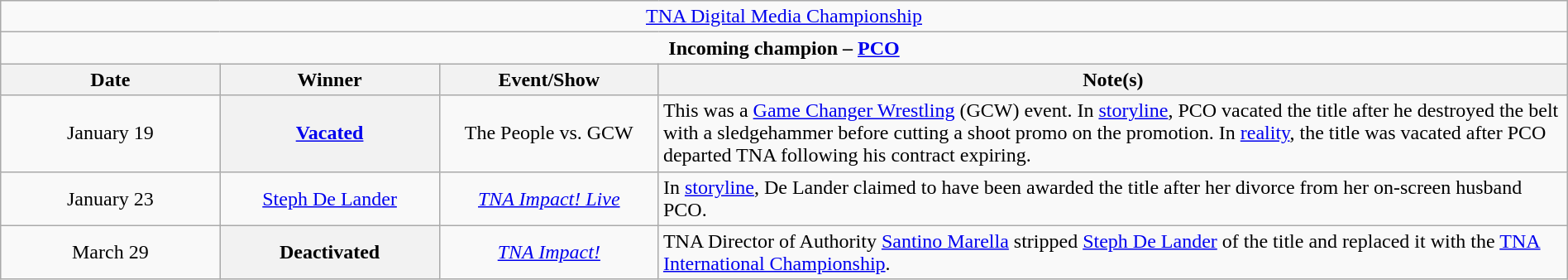<table class="wikitable" style="text-align:center; width:100%;">
<tr>
<td colspan="4" style="text-align: center;"><a href='#'>TNA Digital Media Championship</a></td>
</tr>
<tr>
<td colspan="4" style="text-align: center;"><strong>Incoming champion – <a href='#'>PCO</a></strong></td>
</tr>
<tr>
<th width="14%">Date</th>
<th width="14%">Winner</th>
<th width="14%">Event/Show</th>
<th width="58%">Note(s)</th>
</tr>
<tr>
<td>January 19</td>
<th><a href='#'>Vacated</a></th>
<td>The People vs. GCW</td>
<td align=left>This was a <a href='#'>Game Changer Wrestling</a> (GCW) event. In <a href='#'>storyline</a>, PCO vacated the title after he destroyed the belt with a sledgehammer before cutting a shoot promo on the promotion. In <a href='#'>reality</a>, the title was vacated after PCO departed TNA following his contract expiring.</td>
</tr>
<tr>
<td>January 23</td>
<td><a href='#'>Steph De Lander</a></td>
<td><em><a href='#'>TNA Impact! Live</a></em></td>
<td align=left>In <a href='#'>storyline</a>, De Lander claimed to have been awarded the title after her divorce from her on-screen husband PCO.</td>
</tr>
<tr>
<td>March 29<br></td>
<th>Deactivated</th>
<td><em><a href='#'>TNA Impact!</a></em></td>
<td align=left>TNA Director of Authority <a href='#'>Santino Marella</a> stripped <a href='#'>Steph De Lander</a> of the title and replaced it with the <a href='#'>TNA International Championship</a>.</td>
</tr>
</table>
